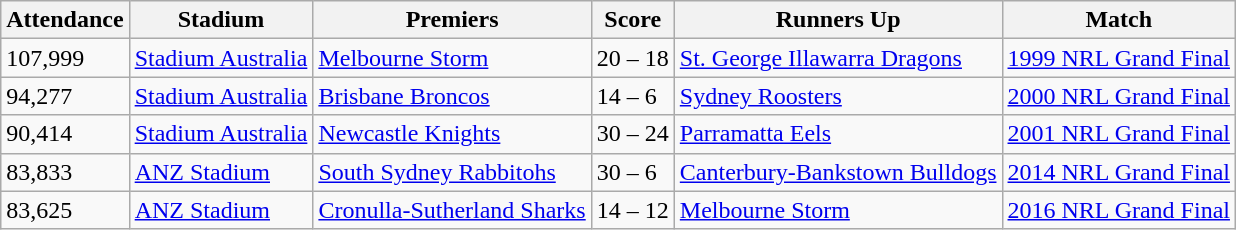<table class="wikitable">
<tr>
<th>Attendance</th>
<th>Stadium</th>
<th>Premiers</th>
<th>Score</th>
<th>Runners Up</th>
<th>Match</th>
</tr>
<tr>
<td>107,999</td>
<td><a href='#'>Stadium Australia</a></td>
<td> <a href='#'>Melbourne Storm</a></td>
<td>20 – 18</td>
<td> <a href='#'>St. George Illawarra Dragons</a></td>
<td><a href='#'>1999 NRL Grand Final</a></td>
</tr>
<tr>
<td>94,277</td>
<td><a href='#'>Stadium Australia</a></td>
<td> <a href='#'>Brisbane Broncos</a></td>
<td>14 – 6</td>
<td> <a href='#'>Sydney Roosters</a></td>
<td><a href='#'>2000 NRL Grand Final</a></td>
</tr>
<tr>
<td>90,414</td>
<td><a href='#'>Stadium Australia</a></td>
<td> <a href='#'>Newcastle Knights</a></td>
<td>30 – 24</td>
<td> <a href='#'>Parramatta Eels</a></td>
<td><a href='#'>2001 NRL Grand Final</a></td>
</tr>
<tr>
<td>83,833</td>
<td><a href='#'>ANZ Stadium</a></td>
<td> <a href='#'>South Sydney Rabbitohs</a></td>
<td>30 – 6</td>
<td> <a href='#'>Canterbury-Bankstown Bulldogs</a></td>
<td><a href='#'>2014 NRL Grand Final</a></td>
</tr>
<tr>
<td>83,625</td>
<td><a href='#'>ANZ Stadium</a></td>
<td> <a href='#'>Cronulla-Sutherland Sharks</a></td>
<td>14 – 12</td>
<td> <a href='#'>Melbourne Storm</a></td>
<td><a href='#'>2016 NRL Grand Final</a></td>
</tr>
</table>
